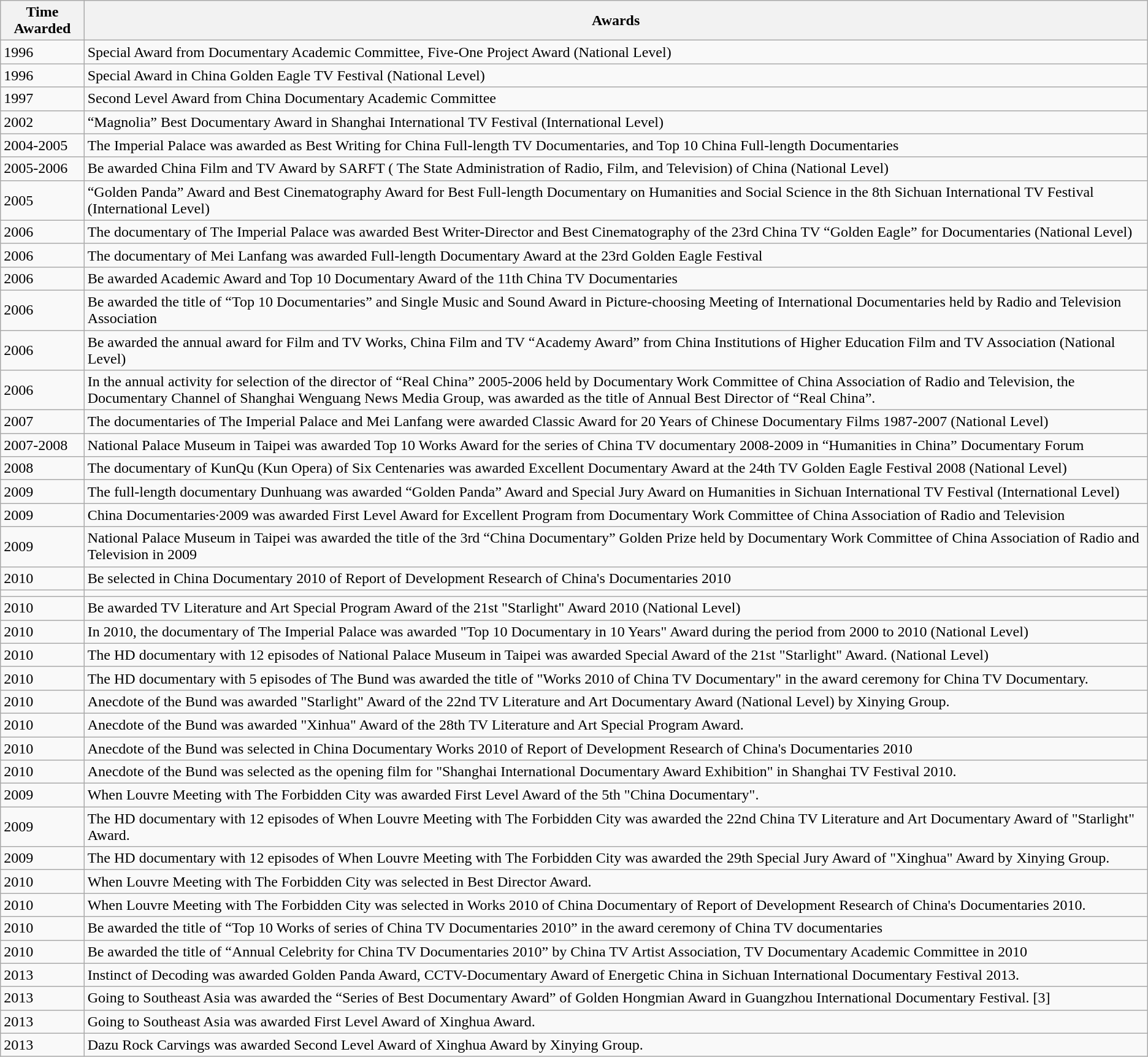<table class="wikitable">
<tr>
<th>Time Awarded</th>
<th>Awards</th>
</tr>
<tr>
<td>1996</td>
<td>Special Award from Documentary Academic Committee,  Five-One Project Award (National Level)</td>
</tr>
<tr>
<td>1996</td>
<td>Special Award in China Golden Eagle TV Festival  (National Level)</td>
</tr>
<tr>
<td>1997</td>
<td>Second Level Award from China Documentary Academic  Committee</td>
</tr>
<tr>
<td>2002</td>
<td>“Magnolia” Best Documentary Award in Shanghai  International TV Festival (International Level)</td>
</tr>
<tr>
<td>2004-2005</td>
<td>The Imperial Palace was awarded as Best Writing for  China Full-length TV Documentaries, and Top 10 China Full-length  Documentaries</td>
</tr>
<tr>
<td>2005-2006</td>
<td>Be awarded China Film and TV Award by SARFT ( The State Administration of Radio, Film, and Television) of China (National Level)</td>
</tr>
<tr>
<td>2005</td>
<td>“Golden Panda” Award and Best Cinematography Award for Best Full-length Documentary on Humanities and Social Science in the 8th  Sichuan International TV Festival (International Level)</td>
</tr>
<tr>
<td>2006</td>
<td>The documentary of The Imperial Palace was awarded  Best Writer-Director and Best Cinematography of the 23rd China TV “Golden Eagle” for Documentaries (National Level)</td>
</tr>
<tr>
<td>2006</td>
<td>The documentary of Mei Lanfang was awarded  Full-length Documentary Award at the 23rd Golden Eagle Festival</td>
</tr>
<tr>
<td>2006</td>
<td>Be awarded Academic Award and Top 10 Documentary  Award of the 11th China TV Documentaries</td>
</tr>
<tr>
<td>2006</td>
<td>Be awarded the title of “Top 10 Documentaries”  and Single Music and Sound  Award in Picture-choosing Meeting of International Documentaries held by  Radio and Television Association</td>
</tr>
<tr>
<td>2006</td>
<td>Be awarded the annual award for Film and TV Works,  China Film and TV “Academy  Award” from China  Institutions of Higher Education Film and TV Association (National Level)</td>
</tr>
<tr>
<td>2006</td>
<td>In the annual activity for selection of the director of “Real China” 2005-2006 held by Documentary Work  Committee of China Association of Radio and Television, the Documentary  Channel of Shanghai Wenguang News Media Group, was awarded as the title of  Annual Best Director of “Real China”.</td>
</tr>
<tr>
<td>2007</td>
<td>The documentaries of The Imperial Palace and Mei  Lanfang were awarded Classic Award for 20 Years of Chinese Documentary Films  1987-2007 (National Level)</td>
</tr>
<tr>
<td>2007-2008</td>
<td>National Palace Museum in Taipei was awarded Top 10  Works Award for the series of China TV documentary 2008-2009 in “Humanities in China”  Documentary Forum</td>
</tr>
<tr>
<td>2008</td>
<td>The documentary of KunQu (Kun Opera) of Six  Centenaries was awarded Excellent Documentary Award at the 24th TV  Golden Eagle Festival 2008 (National Level)</td>
</tr>
<tr>
<td>2009</td>
<td>The full-length documentary Dunhuang was awarded “Golden Panda” Award and Special Jury Award on  Humanities in Sichuan International TV Festival (International Level)</td>
</tr>
<tr>
<td>2009</td>
<td>China Documentaries·2009 was awarded First Level Award for Excellent Program from Documentary Work Committee of China Association of  Radio and Television</td>
</tr>
<tr>
<td>2009</td>
<td>National Palace Museum in Taipei was awarded the  title of the 3rd “China Documentary” Golden Prize held by Documentary Work  Committee of China Association of Radio and Television in 2009</td>
</tr>
<tr>
<td>2010</td>
<td>Be selected in China Documentary 2010 of Report of Development Research of China's Documentaries 2010</td>
</tr>
<tr>
<td></td>
<td></td>
</tr>
<tr>
<td>2010</td>
<td>Be awarded TV Literature and Art Special Program  Award of the 21st "Starlight" Award 2010 (National Level)</td>
</tr>
<tr>
<td>2010</td>
<td>In 2010, the documentary of The Imperial Palace was awarded "Top 10 Documentary in 10 Years" Award during the period from 2000 to 2010 (National Level)</td>
</tr>
<tr>
<td>2010</td>
<td>The HD documentary with 12 episodes of National Palace Museum in Taipei was awarded Special Award of the 21st "Starlight" Award. (National Level)</td>
</tr>
<tr>
<td>2010</td>
<td>The HD documentary with 5 episodes of The Bund was awarded the title of "Works 2010 of China TV Documentary" in the award ceremony for China TV Documentary.</td>
</tr>
<tr>
<td>2010</td>
<td>Anecdote of the Bund was awarded "Starlight" Award of the 22nd TV Literature and Art Documentary Award (National Level) by Xinying Group.</td>
</tr>
<tr>
<td>2010</td>
<td>Anecdote of the Bund was awarded "Xinhua" Award of the 28th TV Literature and Art Special Program Award.</td>
</tr>
<tr>
<td>2010</td>
<td>Anecdote of the Bund was selected in China Documentary Works 2010 of Report of Development Research of China's Documentaries 2010</td>
</tr>
<tr>
<td>2010</td>
<td>Anecdote of the Bund was selected as the opening  film for "Shanghai International Documentary Award Exhibition" in Shanghai TV Festival 2010.</td>
</tr>
<tr>
<td>2009</td>
<td>When Louvre Meeting with The Forbidden City was awarded First Level Award of the 5th "China Documentary".</td>
</tr>
<tr>
<td>2009</td>
<td>The HD documentary with 12 episodes of When Louvre Meeting with The Forbidden City was awarded the 22nd China TV  Literature and Art Documentary Award of "Starlight" Award.</td>
</tr>
<tr>
<td>2009</td>
<td>The HD documentary with 12 episodes of When Louvre Meeting with The Forbidden City was awarded the 29th Special Jury  Award of "Xinghua" Award by Xinying Group.</td>
</tr>
<tr>
<td>2010</td>
<td>When Louvre Meeting with The Forbidden City was selected in Best Director Award.</td>
</tr>
<tr>
<td>2010</td>
<td>When Louvre Meeting with The Forbidden City was selected in Works 2010 of China Documentary of Report of Development Research of China's Documentaries 2010.</td>
</tr>
<tr>
<td>2010</td>
<td>Be awarded the title of “Top 10 Works of series of China TV Documentaries 2010” in the  award ceremony of China TV documentaries</td>
</tr>
<tr>
<td>2010</td>
<td>Be awarded the title of “Annual Celebrity for China TV Documentaries 2010” by  China TV Artist Association, TV Documentary Academic Committee in 2010</td>
</tr>
<tr>
<td>2013</td>
<td>Instinct of Decoding was awarded Golden Panda Award, CCTV-Documentary Award of Energetic China in Sichuan International Documentary Festival 2013.</td>
</tr>
<tr>
<td>2013</td>
<td>Going to Southeast Asia was awarded the “Series of Best Documentary Award”  of Golden Hongmian Award in  Guangzhou International Documentary Festival. [3]</td>
</tr>
<tr>
<td>2013</td>
<td>Going to Southeast Asia was awarded First Level  Award of Xinghua Award.</td>
</tr>
<tr>
<td>2013</td>
<td>Dazu Rock Carvings was awarded Second Level Award of  Xinghua Award by Xinying Group.</td>
</tr>
</table>
